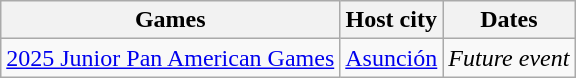<table class="wikitable">
<tr>
<th>Games</th>
<th>Host city</th>
<th>Dates </th>
</tr>
<tr>
<td><a href='#'>2025 Junior Pan American Games</a></td>
<td><a href='#'>Asunción</a></td>
<td><em>Future event</em></td>
</tr>
</table>
